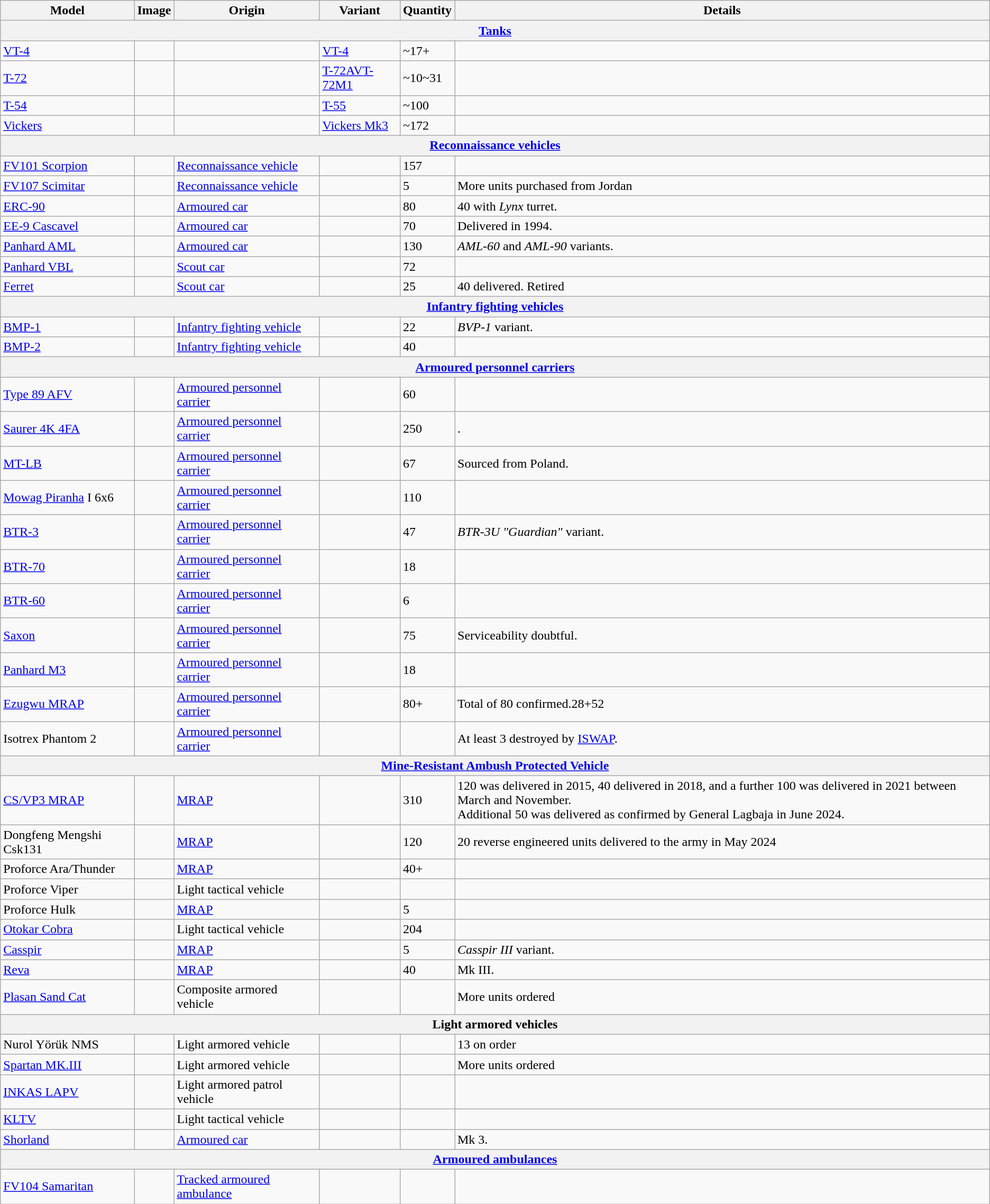<table class="wikitable">
<tr>
<th>Model</th>
<th>Image</th>
<th>Origin</th>
<th>Variant</th>
<th>Quantity</th>
<th>Details</th>
</tr>
<tr>
<th colspan="6"><a href='#'>Tanks</a></th>
</tr>
<tr>
<td><a href='#'>VT-4</a></td>
<td></td>
<td></td>
<td><a href='#'>VT-4</a></td>
<td>~17+</td>
<td></td>
</tr>
<tr>
<td><a href='#'>T-72</a></td>
<td></td>
<td></td>
<td><a href='#'>T-72AV</a><a href='#'>T-72M1</a></td>
<td>~10~31</td>
<td></td>
</tr>
<tr>
<td><a href='#'>T-54</a></td>
<td></td>
<td></td>
<td><a href='#'>T-55</a></td>
<td>~100</td>
<td></td>
</tr>
<tr>
<td><a href='#'>Vickers</a></td>
<td></td>
<td></td>
<td><a href='#'>Vickers Mk3</a></td>
<td>~172</td>
<td></td>
</tr>
<tr>
<th colspan="6"><a href='#'>Reconnaissance vehicles</a></th>
</tr>
<tr>
<td><a href='#'>FV101 Scorpion</a></td>
<td></td>
<td><a href='#'>Reconnaissance vehicle</a></td>
<td></td>
<td>157</td>
<td></td>
</tr>
<tr>
<td><a href='#'>FV107 Scimitar</a></td>
<td></td>
<td><a href='#'>Reconnaissance vehicle</a></td>
<td></td>
<td>5</td>
<td>More units purchased from Jordan</td>
</tr>
<tr>
<td><a href='#'>ERC-90</a></td>
<td></td>
<td><a href='#'>Armoured car</a></td>
<td></td>
<td>80</td>
<td>40 with <em>Lynx</em> turret.</td>
</tr>
<tr>
<td><a href='#'>EE-9 Cascavel</a></td>
<td></td>
<td><a href='#'>Armoured car</a></td>
<td></td>
<td>70</td>
<td>Delivered in 1994.</td>
</tr>
<tr>
<td><a href='#'>Panhard AML</a></td>
<td></td>
<td><a href='#'>Armoured car</a></td>
<td></td>
<td>130</td>
<td><em>AML-60</em> and <em>AML-90</em> variants.</td>
</tr>
<tr>
<td><a href='#'>Panhard VBL</a></td>
<td></td>
<td><a href='#'>Scout car</a></td>
<td></td>
<td>72</td>
<td></td>
</tr>
<tr>
<td><a href='#'>Ferret</a></td>
<td></td>
<td><a href='#'>Scout car</a></td>
<td></td>
<td>25</td>
<td>40 delivered. Retired</td>
</tr>
<tr>
<th colspan="6"><a href='#'>Infantry fighting vehicles</a></th>
</tr>
<tr>
<td><a href='#'>BMP-1</a></td>
<td></td>
<td><a href='#'>Infantry fighting vehicle</a></td>
<td><br></td>
<td>22</td>
<td><em>BVP-1</em> variant.</td>
</tr>
<tr>
<td><a href='#'>BMP-2</a></td>
<td></td>
<td><a href='#'>Infantry fighting vehicle</a></td>
<td></td>
<td>40</td>
<td></td>
</tr>
<tr>
<th colspan="6"><a href='#'>Armoured personnel carriers</a></th>
</tr>
<tr>
<td><a href='#'>Type 89 AFV</a></td>
<td></td>
<td><a href='#'>Armoured personnel carrier</a></td>
<td></td>
<td>60</td>
<td></td>
</tr>
<tr>
<td><a href='#'>Saurer 4K 4FA</a></td>
<td></td>
<td><a href='#'>Armoured personnel carrier</a></td>
<td></td>
<td>250</td>
<td>.</td>
</tr>
<tr>
<td><a href='#'>MT-LB</a></td>
<td></td>
<td><a href='#'>Armoured personnel carrier</a></td>
<td></td>
<td>67</td>
<td>Sourced from Poland.</td>
</tr>
<tr>
<td><a href='#'>Mowag Piranha</a> I 6x6</td>
<td></td>
<td><a href='#'>Armoured personnel carrier</a></td>
<td></td>
<td>110</td>
<td></td>
</tr>
<tr>
<td><a href='#'>BTR-3</a></td>
<td></td>
<td><a href='#'>Armoured personnel carrier</a></td>
<td></td>
<td>47</td>
<td><em>BTR-3U "Guardian"</em> variant.</td>
</tr>
<tr>
<td><a href='#'>BTR-70</a></td>
<td></td>
<td><a href='#'>Armoured personnel carrier</a></td>
<td></td>
<td>18</td>
<td></td>
</tr>
<tr>
<td><a href='#'>BTR-60</a></td>
<td></td>
<td><a href='#'>Armoured personnel carrier</a></td>
<td></td>
<td>6</td>
<td></td>
</tr>
<tr>
<td><a href='#'>Saxon</a></td>
<td></td>
<td><a href='#'>Armoured personnel carrier</a></td>
<td></td>
<td>75</td>
<td>Serviceability doubtful.</td>
</tr>
<tr>
<td><a href='#'>Panhard M3</a></td>
<td></td>
<td><a href='#'>Armoured personnel carrier</a></td>
<td></td>
<td>18</td>
<td></td>
</tr>
<tr>
<td><a href='#'>Ezugwu MRAP</a></td>
<td></td>
<td><a href='#'>Armoured personnel carrier</a></td>
<td></td>
<td>80+</td>
<td>Total of 80 confirmed.28+52<br></td>
</tr>
<tr>
<td>Isotrex Phantom 2</td>
<td></td>
<td><a href='#'>Armoured personnel carrier</a></td>
<td></td>
<td></td>
<td>At least 3 destroyed by <a href='#'>ISWAP</a>.</td>
</tr>
<tr>
<th colspan="6"><a href='#'>Mine-Resistant Ambush Protected Vehicle</a></th>
</tr>
<tr>
<td><a href='#'>CS/VP3 MRAP</a></td>
<td></td>
<td><a href='#'>MRAP</a></td>
<td></td>
<td>310</td>
<td>120 was delivered in 2015, 40 delivered in 2018, and a further 100 was delivered in 2021  between March and November.<br>Additional 50 was delivered as confirmed by General Lagbaja in June 2024.</td>
</tr>
<tr>
<td>Dongfeng Mengshi Csk131</td>
<td></td>
<td><a href='#'>MRAP</a></td>
<td></td>
<td>120</td>
<td>20 reverse engineered units delivered to the army in May 2024</td>
</tr>
<tr>
<td>Proforce Ara/Thunder</td>
<td></td>
<td><a href='#'>MRAP</a></td>
<td></td>
<td>40+</td>
<td></td>
</tr>
<tr>
<td>Proforce Viper</td>
<td></td>
<td>Light tactical vehicle</td>
<td></td>
<td></td>
<td></td>
</tr>
<tr>
<td>Proforce Hulk</td>
<td></td>
<td><a href='#'>MRAP</a></td>
<td></td>
<td>5 </td>
<td></td>
</tr>
<tr>
<td><a href='#'>Otokar Cobra</a></td>
<td></td>
<td>Light tactical vehicle</td>
<td></td>
<td>204</td>
<td></td>
</tr>
<tr>
<td><a href='#'>Casspir</a></td>
<td></td>
<td><a href='#'>MRAP</a></td>
<td></td>
<td>5</td>
<td><em>Casspir III</em> variant.</td>
</tr>
<tr>
<td><a href='#'>Reva</a></td>
<td></td>
<td><a href='#'>MRAP</a></td>
<td></td>
<td>40</td>
<td>Mk III.</td>
</tr>
<tr>
<td><a href='#'>Plasan Sand Cat</a></td>
<td></td>
<td>Composite armored vehicle</td>
<td></td>
<td></td>
<td>More units ordered</td>
</tr>
<tr>
<th colspan="6">Light armored vehicles</th>
</tr>
<tr>
<td>Nurol Yörük NMS</td>
<td></td>
<td>Light armored vehicle</td>
<td></td>
<td></td>
<td>13 on order</td>
</tr>
<tr>
<td><a href='#'>Spartan MK.III</a></td>
<td></td>
<td>Light armored vehicle</td>
<td></td>
<td></td>
<td> More units ordered</td>
</tr>
<tr>
<td><a href='#'>INKAS LAPV</a></td>
<td></td>
<td>Light armored patrol vehicle</td>
<td></td>
<td></td>
<td></td>
</tr>
<tr>
<td><a href='#'>KLTV</a></td>
<td></td>
<td>Light tactical vehicle</td>
<td></td>
<td></td>
<td></td>
</tr>
<tr>
<td><a href='#'>Shorland</a></td>
<td></td>
<td><a href='#'>Armoured car</a></td>
<td></td>
<td></td>
<td>Mk 3.</td>
</tr>
<tr>
<th colspan="6"><a href='#'>Armoured ambulances</a></th>
</tr>
<tr>
<td><a href='#'>FV104 Samaritan</a></td>
<td></td>
<td><a href='#'>Tracked armoured ambulance</a></td>
<td></td>
<td></td>
<td></td>
</tr>
</table>
